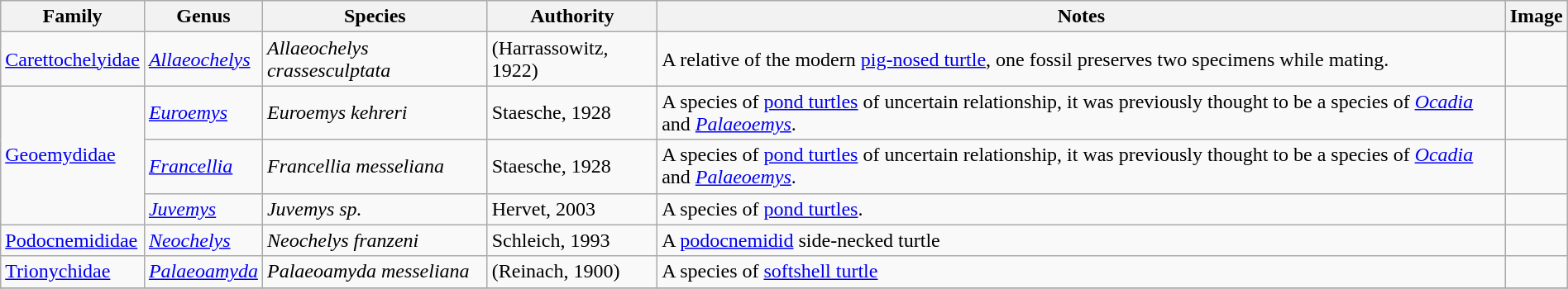<table class="wikitable" align="center" width="100%">
<tr>
<th>Family</th>
<th>Genus</th>
<th>Species</th>
<th>Authority</th>
<th>Notes</th>
<th>Image</th>
</tr>
<tr>
<td><a href='#'>Carettochelyidae</a></td>
<td><em><a href='#'>Allaeochelys</a></em></td>
<td><em>Allaeochelys crassesculptata</em></td>
<td>(Harrassowitz, 1922)</td>
<td>A relative of the modern <a href='#'>pig-nosed turtle</a>, one fossil preserves two specimens while mating.</td>
<td></td>
</tr>
<tr>
<td rowspan=3><a href='#'>Geoemydidae</a></td>
<td><em><a href='#'>Euroemys</a></em></td>
<td><em>Euroemys kehreri</em></td>
<td>Staesche, 1928</td>
<td>A species of <a href='#'>pond turtles</a> of uncertain relationship, it was previously thought to be a species of <em><a href='#'>Ocadia</a></em> and <em><a href='#'>Palaeoemys</a></em>.</td>
<td></td>
</tr>
<tr>
<td><em><a href='#'>Francellia</a></em></td>
<td><em>Francellia messeliana</em></td>
<td>Staesche, 1928</td>
<td>A species of <a href='#'>pond turtles</a> of uncertain relationship, it was previously thought to be a species of <em><a href='#'>Ocadia</a></em> and <em><a href='#'>Palaeoemys</a></em>.</td>
<td></td>
</tr>
<tr>
<td><em><a href='#'>Juvemys</a></em></td>
<td><em>Juvemys sp.</em></td>
<td>Hervet, 2003</td>
<td>A species of <a href='#'>pond turtles</a>.</td>
<td></td>
</tr>
<tr>
<td><a href='#'>Podocnemididae</a></td>
<td><em><a href='#'>Neochelys</a></em></td>
<td><em>Neochelys franzeni</em></td>
<td>Schleich, 1993 </td>
<td>A <a href='#'>podocnemidid</a> side-necked turtle</td>
<td></td>
</tr>
<tr>
<td><a href='#'>Trionychidae</a></td>
<td><em><a href='#'>Palaeoamyda</a></em></td>
<td><em>Palaeoamyda messeliana</em> </td>
<td>(Reinach, 1900)</td>
<td>A species of <a href='#'>softshell turtle</a></td>
<td></td>
</tr>
<tr>
</tr>
</table>
